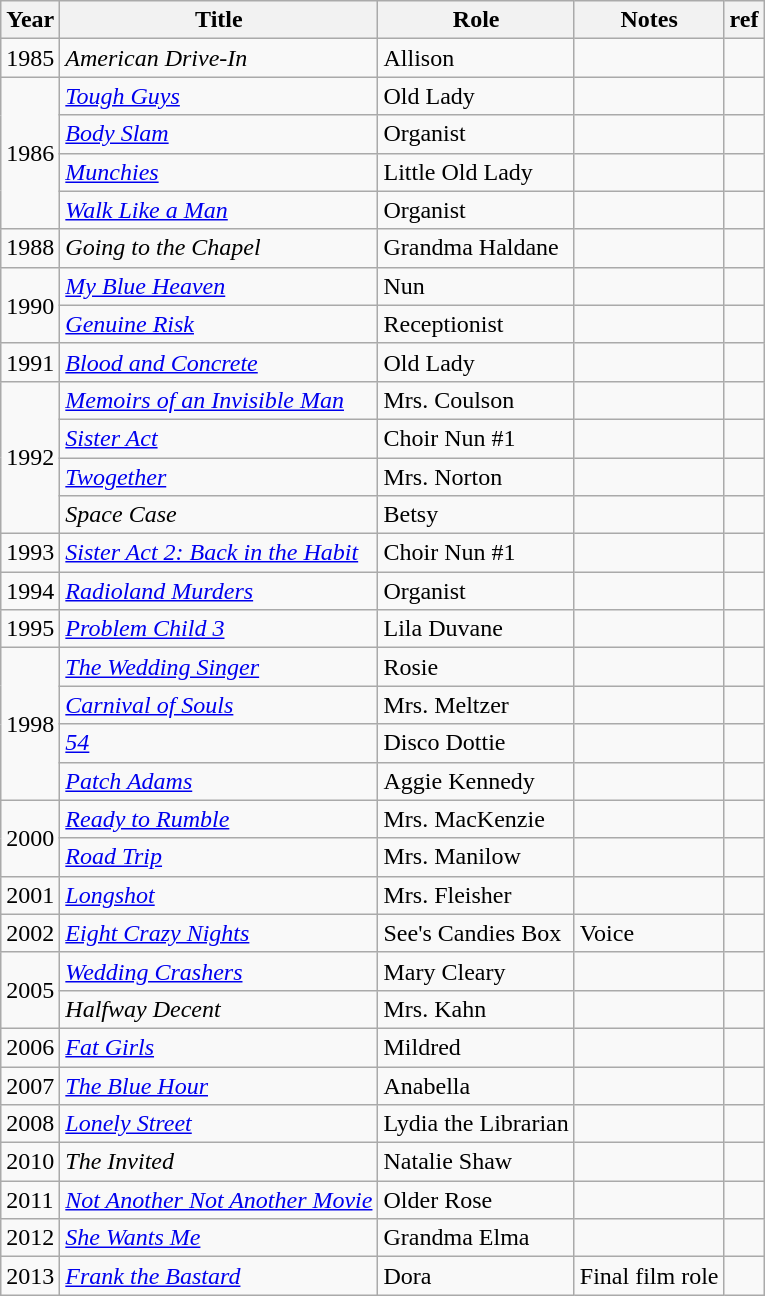<table class="wikitable sortable">
<tr>
<th>Year</th>
<th>Title</th>
<th>Role</th>
<th class="unsortable">Notes</th>
<th>ref</th>
</tr>
<tr>
<td>1985</td>
<td><em>American Drive-In</em></td>
<td>Allison</td>
<td></td>
<td></td>
</tr>
<tr>
<td rowspan="4">1986</td>
<td><em><a href='#'>Tough Guys</a></em></td>
<td>Old Lady</td>
<td></td>
<td></td>
</tr>
<tr>
<td><em><a href='#'>Body Slam</a></em></td>
<td>Organist</td>
<td></td>
<td></td>
</tr>
<tr>
<td><em><a href='#'>Munchies</a></em></td>
<td>Little Old Lady</td>
<td></td>
<td></td>
</tr>
<tr>
<td><em><a href='#'>Walk Like a Man</a></em></td>
<td>Organist</td>
<td></td>
<td></td>
</tr>
<tr>
<td>1988</td>
<td><em>Going to the Chapel</em></td>
<td>Grandma Haldane</td>
<td></td>
<td></td>
</tr>
<tr>
<td rowspan="2">1990</td>
<td><em><a href='#'>My Blue Heaven</a></em></td>
<td>Nun</td>
<td></td>
<td></td>
</tr>
<tr>
<td><em><a href='#'>Genuine Risk</a></em></td>
<td>Receptionist</td>
<td></td>
<td></td>
</tr>
<tr>
<td>1991</td>
<td><em><a href='#'>Blood and Concrete</a></em></td>
<td>Old Lady</td>
<td></td>
<td></td>
</tr>
<tr>
<td rowspan="4">1992</td>
<td><em><a href='#'>Memoirs of an Invisible Man</a></em></td>
<td>Mrs. Coulson</td>
<td></td>
<td></td>
</tr>
<tr>
<td><em><a href='#'>Sister Act</a></em></td>
<td>Choir Nun #1</td>
<td></td>
<td></td>
</tr>
<tr>
<td><em><a href='#'>Twogether</a></em></td>
<td>Mrs. Norton</td>
<td></td>
<td></td>
</tr>
<tr>
<td><em>Space Case</em></td>
<td>Betsy</td>
<td></td>
<td></td>
</tr>
<tr>
<td>1993</td>
<td><em><a href='#'>Sister Act 2: Back in the Habit</a></em></td>
<td>Choir Nun #1</td>
<td></td>
<td></td>
</tr>
<tr>
<td>1994</td>
<td><em><a href='#'>Radioland Murders</a></em></td>
<td>Organist</td>
<td></td>
<td></td>
</tr>
<tr>
<td>1995</td>
<td><a href='#'><em>Problem Child 3</em></a></td>
<td>Lila Duvane</td>
<td></td>
<td></td>
</tr>
<tr>
<td rowspan="4">1998</td>
<td><em><a href='#'>The Wedding Singer</a></em></td>
<td>Rosie</td>
<td></td>
<td></td>
</tr>
<tr>
<td><em><a href='#'>Carnival of Souls</a></em></td>
<td>Mrs. Meltzer</td>
<td></td>
<td></td>
</tr>
<tr>
<td><em><a href='#'>54</a></em></td>
<td>Disco Dottie</td>
<td></td>
<td></td>
</tr>
<tr>
<td><em><a href='#'>Patch Adams</a></em></td>
<td>Aggie Kennedy</td>
<td></td>
<td></td>
</tr>
<tr>
<td rowspan="2">2000</td>
<td><em><a href='#'>Ready to Rumble</a></em></td>
<td>Mrs. MacKenzie</td>
<td></td>
<td></td>
</tr>
<tr>
<td><em><a href='#'>Road Trip</a></em></td>
<td>Mrs. Manilow</td>
<td></td>
<td></td>
</tr>
<tr>
<td>2001</td>
<td><em><a href='#'>Longshot</a></em></td>
<td>Mrs. Fleisher</td>
<td></td>
<td></td>
</tr>
<tr>
<td>2002</td>
<td><em><a href='#'>Eight Crazy Nights</a></em></td>
<td>See's Candies Box</td>
<td>Voice</td>
<td></td>
</tr>
<tr>
<td rowspan="2">2005</td>
<td><em><a href='#'>Wedding Crashers</a></em></td>
<td>Mary Cleary</td>
<td></td>
<td></td>
</tr>
<tr>
<td><em>Halfway Decent</em></td>
<td>Mrs. Kahn</td>
<td></td>
<td></td>
</tr>
<tr>
<td>2006</td>
<td><em><a href='#'>Fat Girls</a></em></td>
<td>Mildred</td>
<td></td>
<td></td>
</tr>
<tr>
<td>2007</td>
<td><em><a href='#'>The Blue Hour</a></em></td>
<td>Anabella</td>
<td></td>
<td></td>
</tr>
<tr>
<td>2008</td>
<td><em><a href='#'>Lonely Street</a></em></td>
<td>Lydia the Librarian</td>
<td></td>
<td></td>
</tr>
<tr>
<td>2010</td>
<td><em>The Invited</em></td>
<td>Natalie Shaw</td>
<td></td>
<td></td>
</tr>
<tr>
<td>2011</td>
<td><em><a href='#'>Not Another Not Another Movie</a></em></td>
<td>Older Rose</td>
<td></td>
<td></td>
</tr>
<tr>
<td>2012</td>
<td><em><a href='#'>She Wants Me</a></em></td>
<td>Grandma Elma</td>
<td></td>
<td></td>
</tr>
<tr>
<td>2013</td>
<td><em><a href='#'>Frank the Bastard</a></em></td>
<td>Dora</td>
<td>Final film role</td>
<td></td>
</tr>
</table>
